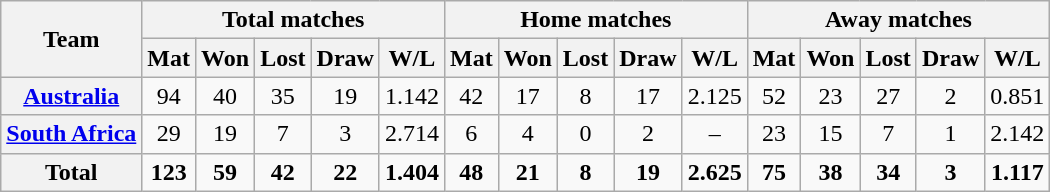<table class="wikitable plainrowheaders sortable" style="text-align:center">
<tr>
<th rowspan=2 scope=col>Team</th>
<th colspan=5 class=unsortable>Total matches</th>
<th colspan=5 class=unsortable>Home matches</th>
<th colspan=5 class=unsortable>Away matches</th>
</tr>
<tr>
<th scope=col data-sort-type=number>Mat</th>
<th scope=col data-sort-type=number>Won</th>
<th scope=col data-sort-type=number>Lost</th>
<th scope=col data-sort-type=number>Draw</th>
<th scope=col data-sort-type=number>W/L</th>
<th scope=col data-sort-type=number>Mat</th>
<th scope=col data-sort-type=number>Won</th>
<th scope=col data-sort-type=number>Lost</th>
<th scope=col data-sort-type=number>Draw</th>
<th scope=col data-sort-type=number>W/L</th>
<th scope=col data-sort-type=number>Mat</th>
<th scope=col data-sort-type=number>Won</th>
<th scope=col data-sort-type=number>Lost</th>
<th scope=col data-sort-type=number>Draw</th>
<th scope=col data-sort-type=number>W/L</th>
</tr>
<tr>
<th scope=row><a href='#'>Australia</a></th>
<td>94</td>
<td>40</td>
<td>35</td>
<td>19</td>
<td>1.142</td>
<td>42</td>
<td>17</td>
<td>8</td>
<td>17</td>
<td>2.125</td>
<td>52</td>
<td>23</td>
<td>27</td>
<td>2</td>
<td>0.851</td>
</tr>
<tr>
<th scope=row><a href='#'>South Africa</a></th>
<td>29</td>
<td>19</td>
<td>7</td>
<td>3</td>
<td>2.714</td>
<td>6</td>
<td>4</td>
<td>0</td>
<td>2</td>
<td>–</td>
<td>23</td>
<td>15</td>
<td>7</td>
<td>1</td>
<td>2.142</td>
</tr>
<tr class=sortbottom>
<th scope=row><strong>Total</strong></th>
<td><strong>123</strong></td>
<td><strong>59</strong></td>
<td><strong>42</strong></td>
<td><strong>22</strong></td>
<td><strong>1.404</strong></td>
<td><strong>48</strong></td>
<td><strong>21</strong></td>
<td><strong>8</strong></td>
<td><strong>19</strong></td>
<td><strong>2.625</strong></td>
<td><strong>75</strong></td>
<td><strong>38</strong></td>
<td><strong>34</strong></td>
<td><strong>3</strong></td>
<td><strong>1.117</strong></td>
</tr>
</table>
